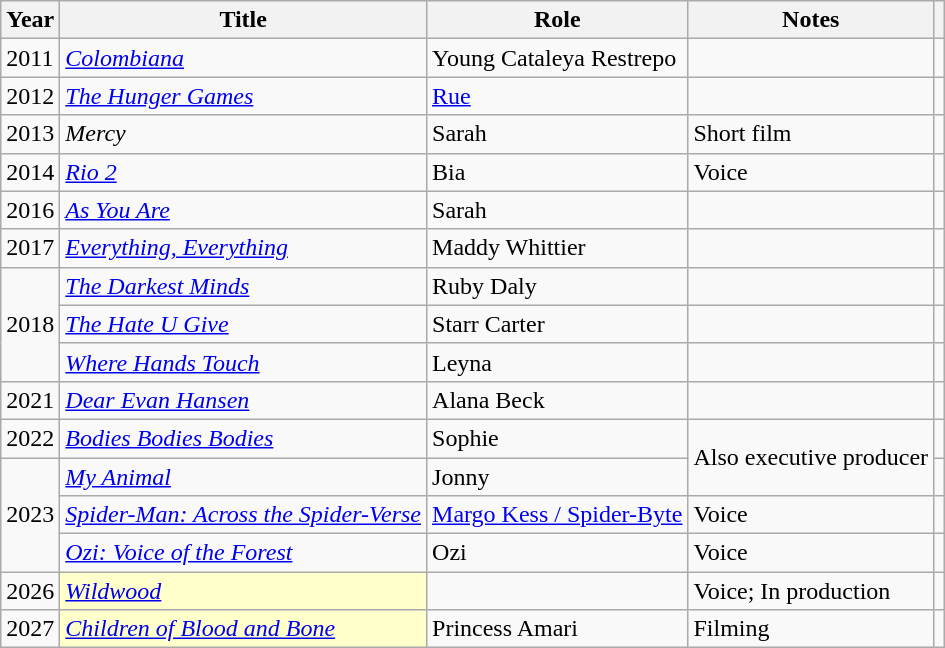<table class="wikitable plainrowheaders sortable">
<tr>
<th>Year</th>
<th>Title</th>
<th>Role</th>
<th class="unsortable">Notes</th>
<th class="unsortable"></th>
</tr>
<tr>
<td>2011</td>
<td><em><a href='#'>Colombiana</a></em></td>
<td>Young Cataleya Restrepo</td>
<td></td>
<td></td>
</tr>
<tr>
<td>2012</td>
<td><em><a href='#'>The Hunger Games</a></em></td>
<td><a href='#'>Rue</a></td>
<td></td>
<td></td>
</tr>
<tr>
<td>2013</td>
<td><em>Mercy</em></td>
<td>Sarah</td>
<td>Short film</td>
<td></td>
</tr>
<tr>
<td>2014</td>
<td><em><a href='#'>Rio 2</a></em></td>
<td>Bia</td>
<td>Voice</td>
<td></td>
</tr>
<tr>
<td>2016</td>
<td><em><a href='#'>As You Are</a></em></td>
<td>Sarah</td>
<td></td>
<td></td>
</tr>
<tr>
<td>2017</td>
<td><em><a href='#'>Everything, Everything</a></em></td>
<td>Maddy Whittier</td>
<td></td>
<td></td>
</tr>
<tr>
<td rowspan="3">2018</td>
<td><em><a href='#'>The Darkest Minds</a></em></td>
<td>Ruby Daly</td>
<td></td>
<td></td>
</tr>
<tr>
<td><em><a href='#'>The Hate U Give</a></em></td>
<td>Starr Carter</td>
<td></td>
<td></td>
</tr>
<tr>
<td><em><a href='#'>Where Hands Touch</a></em></td>
<td>Leyna</td>
<td></td>
<td></td>
</tr>
<tr>
<td>2021</td>
<td><em><a href='#'>Dear Evan Hansen</a></em></td>
<td>Alana Beck</td>
<td></td>
<td></td>
</tr>
<tr>
<td>2022</td>
<td><em><a href='#'>Bodies Bodies Bodies</a></em></td>
<td>Sophie</td>
<td rowspan="2">Also executive producer</td>
<td></td>
</tr>
<tr>
<td rowspan="3">2023</td>
<td><em><a href='#'>My Animal</a></em></td>
<td>Jonny</td>
<td></td>
</tr>
<tr>
<td><em><a href='#'>Spider-Man: Across the Spider-Verse</a></em></td>
<td><a href='#'>Margo Kess / Spider-Byte</a></td>
<td>Voice</td>
<td></td>
</tr>
<tr>
<td><em><a href='#'>Ozi: Voice of the Forest</a></em></td>
<td>Ozi</td>
<td>Voice</td>
<td></td>
</tr>
<tr>
<td>2026</td>
<td style="background:#FFFFCC;"><em><a href='#'>Wildwood</a></em> </td>
<td></td>
<td>Voice; In production</td>
<td></td>
</tr>
<tr>
<td>2027</td>
<td style="background:#FFFFCC;"><em><a href='#'>Children of Blood and Bone</a></em> </td>
<td>Princess Amari</td>
<td>Filming</td>
<td></td>
</tr>
</table>
